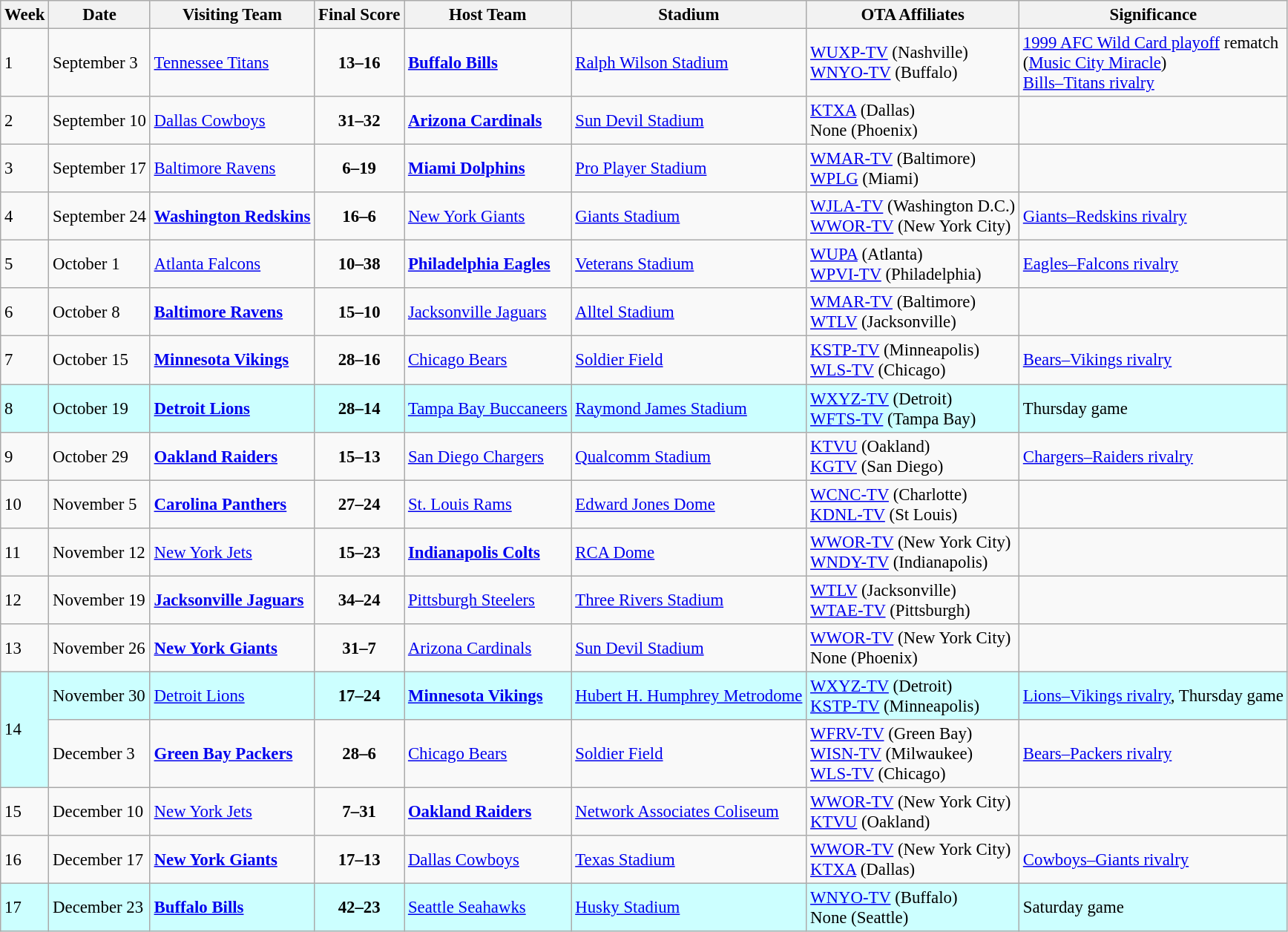<table class="wikitable" style="font-size: 95%;">
<tr>
<th>Week</th>
<th>Date</th>
<th>Visiting Team</th>
<th>Final Score</th>
<th>Host Team</th>
<th>Stadium</th>
<th>OTA Affiliates</th>
<th>Significance</th>
</tr>
<tr>
<td>1</td>
<td>September 3</td>
<td><a href='#'>Tennessee Titans</a></td>
<td align="center"><strong>13–16</strong></td>
<td><strong><a href='#'>Buffalo Bills</a></strong></td>
<td><a href='#'>Ralph Wilson Stadium</a></td>
<td><a href='#'>WUXP-TV</a> (Nashville)<br><a href='#'>WNYO-TV</a> (Buffalo)</td>
<td><a href='#'>1999 AFC Wild Card playoff</a> rematch<br>(<a href='#'>Music City Miracle</a>)<br><a href='#'>Bills–Titans rivalry</a></td>
</tr>
<tr>
<td>2</td>
<td>September 10</td>
<td><a href='#'>Dallas Cowboys</a></td>
<td align="center"><strong>31–32</strong></td>
<td><strong><a href='#'>Arizona Cardinals</a></strong></td>
<td><a href='#'>Sun Devil Stadium</a></td>
<td><a href='#'>KTXA</a> (Dallas)<br>None (Phoenix)</td>
<td></td>
</tr>
<tr>
<td>3</td>
<td>September 17</td>
<td><a href='#'>Baltimore Ravens</a></td>
<td align="center"><strong>6–19</strong></td>
<td><strong><a href='#'>Miami Dolphins</a></strong></td>
<td><a href='#'>Pro Player Stadium</a></td>
<td><a href='#'>WMAR-TV</a> (Baltimore)<br><a href='#'>WPLG</a> (Miami)</td>
<td></td>
</tr>
<tr>
<td>4</td>
<td>September 24</td>
<td><strong><a href='#'>Washington Redskins</a></strong></td>
<td align="center"><strong>16–6</strong></td>
<td><a href='#'>New York Giants</a></td>
<td><a href='#'>Giants Stadium</a></td>
<td><a href='#'>WJLA-TV</a> (Washington D.C.)<br><a href='#'>WWOR-TV</a> (New York City)</td>
<td><a href='#'>Giants–Redskins rivalry</a></td>
</tr>
<tr>
<td>5</td>
<td>October 1</td>
<td><a href='#'>Atlanta Falcons</a></td>
<td align="center"><strong>10–38</strong></td>
<td><strong><a href='#'>Philadelphia Eagles</a></strong></td>
<td><a href='#'>Veterans Stadium</a></td>
<td><a href='#'>WUPA</a> (Atlanta)<br><a href='#'>WPVI-TV</a> (Philadelphia)</td>
<td><a href='#'>Eagles–Falcons rivalry</a></td>
</tr>
<tr>
<td>6</td>
<td>October 8</td>
<td><strong><a href='#'>Baltimore Ravens</a></strong></td>
<td align="center"><strong>15–10</strong></td>
<td><a href='#'>Jacksonville Jaguars</a></td>
<td><a href='#'>Alltel Stadium</a></td>
<td><a href='#'>WMAR-TV</a> (Baltimore)<br><a href='#'>WTLV</a> (Jacksonville)</td>
<td></td>
</tr>
<tr>
<td>7</td>
<td>October 15</td>
<td><strong><a href='#'>Minnesota Vikings</a></strong></td>
<td align="center"><strong>28–16</strong></td>
<td><a href='#'>Chicago Bears</a></td>
<td><a href='#'>Soldier Field</a></td>
<td><a href='#'>KSTP-TV</a> (Minneapolis)<br><a href='#'>WLS-TV</a> (Chicago)</td>
<td><a href='#'>Bears–Vikings rivalry</a></td>
</tr>
<tr bgcolor="#ccffff">
<td>8</td>
<td>October 19</td>
<td><strong><a href='#'>Detroit Lions</a></strong></td>
<td align="center"><strong>28–14</strong></td>
<td><a href='#'>Tampa Bay Buccaneers</a></td>
<td><a href='#'>Raymond James Stadium</a></td>
<td><a href='#'>WXYZ-TV</a> (Detroit)<br><a href='#'>WFTS-TV</a> (Tampa Bay)</td>
<td>Thursday game</td>
</tr>
<tr>
<td>9</td>
<td>October 29</td>
<td><strong><a href='#'>Oakland Raiders</a></strong></td>
<td align="center"><strong>15–13</strong></td>
<td><a href='#'>San Diego Chargers</a></td>
<td><a href='#'>Qualcomm Stadium</a></td>
<td><a href='#'>KTVU</a> (Oakland)<br><a href='#'>KGTV</a> (San Diego)</td>
<td><a href='#'>Chargers–Raiders rivalry</a></td>
</tr>
<tr>
<td>10</td>
<td>November 5</td>
<td><strong><a href='#'>Carolina Panthers</a></strong></td>
<td align="center"><strong>27–24</strong></td>
<td><a href='#'>St. Louis Rams</a></td>
<td><a href='#'>Edward Jones Dome</a></td>
<td><a href='#'>WCNC-TV</a> (Charlotte)<br><a href='#'>KDNL-TV</a> (St Louis)</td>
<td></td>
</tr>
<tr>
<td>11</td>
<td>November 12</td>
<td><a href='#'>New York Jets</a></td>
<td align="center"><strong>15–23</strong></td>
<td><strong><a href='#'>Indianapolis Colts</a></strong></td>
<td><a href='#'>RCA Dome</a></td>
<td><a href='#'>WWOR-TV</a> (New York City)<br><a href='#'>WNDY-TV</a> (Indianapolis)</td>
<td></td>
</tr>
<tr>
<td>12</td>
<td>November 19</td>
<td><strong><a href='#'>Jacksonville Jaguars</a></strong></td>
<td align="center"><strong>34–24</strong></td>
<td><a href='#'>Pittsburgh Steelers</a></td>
<td><a href='#'>Three Rivers Stadium</a></td>
<td><a href='#'>WTLV</a> (Jacksonville)<br><a href='#'>WTAE-TV</a> (Pittsburgh)</td>
<td></td>
</tr>
<tr>
<td>13</td>
<td>November 26</td>
<td><strong><a href='#'>New York Giants</a></strong></td>
<td align="center"><strong>31–7</strong></td>
<td><a href='#'>Arizona Cardinals</a></td>
<td><a href='#'>Sun Devil Stadium</a></td>
<td><a href='#'>WWOR-TV</a> (New York City)<br>None (Phoenix)</td>
<td></td>
</tr>
<tr bgcolor="#ccffff">
<td rowspan="2">14</td>
<td>November 30</td>
<td><a href='#'>Detroit Lions</a></td>
<td align="center"><strong>17–24</strong></td>
<td><strong><a href='#'>Minnesota Vikings</a></strong></td>
<td><a href='#'>Hubert H. Humphrey Metrodome</a></td>
<td><a href='#'>WXYZ-TV</a> (Detroit)<br><a href='#'>KSTP-TV</a> (Minneapolis)</td>
<td><a href='#'>Lions–Vikings rivalry</a>, Thursday game</td>
</tr>
<tr>
<td>December 3</td>
<td><strong><a href='#'>Green Bay Packers</a></strong></td>
<td align="center"><strong>28–6</strong></td>
<td><a href='#'>Chicago Bears</a></td>
<td><a href='#'>Soldier Field</a></td>
<td><a href='#'>WFRV-TV</a> (Green Bay)<br><a href='#'>WISN-TV</a> (Milwaukee)<br><a href='#'>WLS-TV</a> (Chicago)</td>
<td><a href='#'>Bears–Packers rivalry</a></td>
</tr>
<tr>
<td>15</td>
<td>December 10</td>
<td><a href='#'>New York Jets</a></td>
<td align="center"><strong>7–31</strong></td>
<td><strong><a href='#'>Oakland Raiders</a></strong></td>
<td><a href='#'>Network Associates Coliseum</a></td>
<td><a href='#'>WWOR-TV</a> (New York City)<br><a href='#'>KTVU</a> (Oakland)</td>
<td></td>
</tr>
<tr>
<td>16</td>
<td>December 17</td>
<td><strong><a href='#'>New York Giants</a></strong></td>
<td align="center"><strong>17–13</strong></td>
<td><a href='#'>Dallas Cowboys</a></td>
<td><a href='#'>Texas Stadium</a></td>
<td><a href='#'>WWOR-TV</a> (New York City)<br><a href='#'>KTXA</a> (Dallas)</td>
<td><a href='#'>Cowboys–Giants rivalry</a></td>
</tr>
<tr bgcolor="#ccffff">
<td>17</td>
<td>December 23</td>
<td><strong><a href='#'>Buffalo Bills</a></strong></td>
<td align="center"><strong>42–23</strong></td>
<td><a href='#'>Seattle Seahawks</a></td>
<td><a href='#'>Husky Stadium</a></td>
<td><a href='#'>WNYO-TV</a> (Buffalo)<br>None (Seattle)</td>
<td>Saturday game</td>
</tr>
</table>
